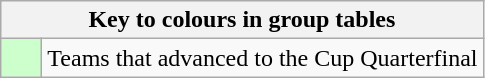<table class="wikitable" style="text-align: center;">
<tr>
<th colspan=2>Key to colours in group tables</th>
</tr>
<tr>
<td style="background:#cfc; width:20px;"></td>
<td align=left>Teams that advanced to the Cup Quarterfinal</td>
</tr>
</table>
